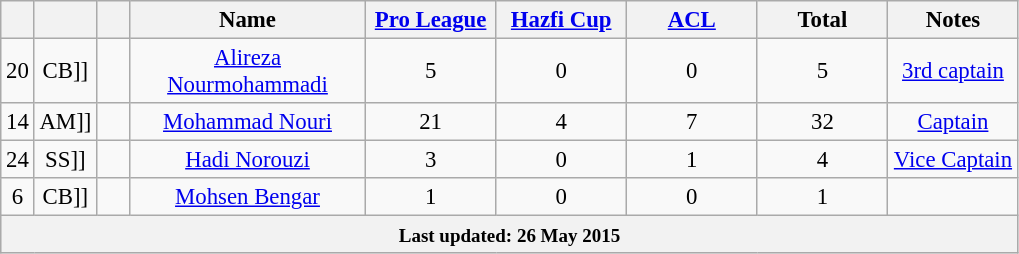<table class="wikitable sortable" style="text-align:center; font-size:95%;">
<tr>
<th width="15"></th>
<th width="15"></th>
<th width="15"></th>
<th width="150">Name</th>
<th width="80"><a href='#'>Pro League</a></th>
<th width="80"><a href='#'>Hazfi Cup</a></th>
<th width="80"><a href='#'>ACL</a></th>
<th width="80">Total</th>
<th width="80">Notes</th>
</tr>
<tr>
<td>20</td>
<td [[>CB]]</td>
<td></td>
<td><a href='#'>Alireza Nourmohammadi</a></td>
<td>5</td>
<td>0</td>
<td>0</td>
<td>5</td>
<td><a href='#'>3rd captain</a></td>
</tr>
<tr>
<td>14</td>
<td [[>AM]]</td>
<td></td>
<td><a href='#'>Mohammad Nouri</a></td>
<td>21</td>
<td>4</td>
<td>7</td>
<td>32</td>
<td><a href='#'>Captain</a></td>
</tr>
<tr>
<td>24</td>
<td [[>SS]]</td>
<td></td>
<td><a href='#'>Hadi Norouzi</a></td>
<td>3</td>
<td>0</td>
<td>1</td>
<td>4</td>
<td><a href='#'>Vice Captain</a></td>
</tr>
<tr>
<td>6</td>
<td [[>CB]]</td>
<td></td>
<td><a href='#'>Mohsen Bengar</a></td>
<td>1</td>
<td>0</td>
<td>0</td>
<td>1</td>
<td></td>
</tr>
<tr align="left" style="background:#DCDCDC">
<th colspan="9"><small>Last updated: 26 May 2015</small></th>
</tr>
</table>
